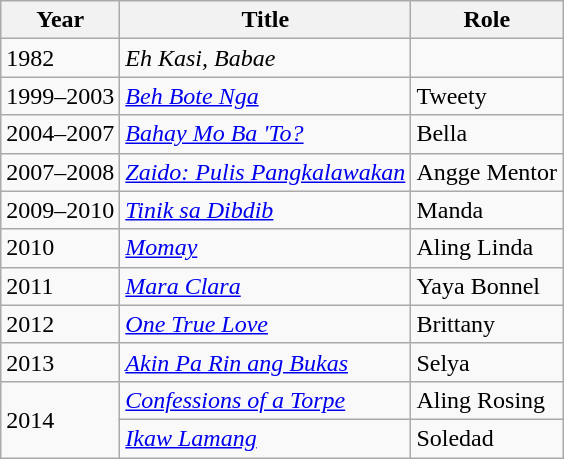<table class="wikitable">
<tr>
<th>Year</th>
<th>Title</th>
<th>Role</th>
</tr>
<tr>
<td>1982</td>
<td><em>Eh Kasi, Babae</em></td>
<td></td>
</tr>
<tr>
<td>1999–2003</td>
<td><em><a href='#'>Beh Bote Nga</a></em></td>
<td>Tweety</td>
</tr>
<tr>
<td>2004–2007</td>
<td><em><a href='#'>Bahay Mo Ba 'To?</a></em></td>
<td>Bella</td>
</tr>
<tr>
<td>2007–2008</td>
<td><em><a href='#'>Zaido: Pulis Pangkalawakan</a></em></td>
<td>Angge Mentor</td>
</tr>
<tr>
<td>2009–2010</td>
<td><em><a href='#'>Tinik sa Dibdib</a></em></td>
<td>Manda</td>
</tr>
<tr>
<td>2010</td>
<td><em><a href='#'>Momay</a></em></td>
<td>Aling Linda</td>
</tr>
<tr>
<td>2011</td>
<td><em><a href='#'>Mara Clara</a></em></td>
<td>Yaya Bonnel</td>
</tr>
<tr>
<td>2012</td>
<td><em><a href='#'>One True Love</a></em></td>
<td>Brittany</td>
</tr>
<tr>
<td>2013</td>
<td><em><a href='#'>Akin Pa Rin ang Bukas</a></em></td>
<td>Selya</td>
</tr>
<tr>
<td rowspan="2">2014</td>
<td><em><a href='#'>Confessions of a Torpe</a></em></td>
<td>Aling Rosing</td>
</tr>
<tr>
<td><em><a href='#'>Ikaw Lamang</a></em></td>
<td>Soledad</td>
</tr>
</table>
